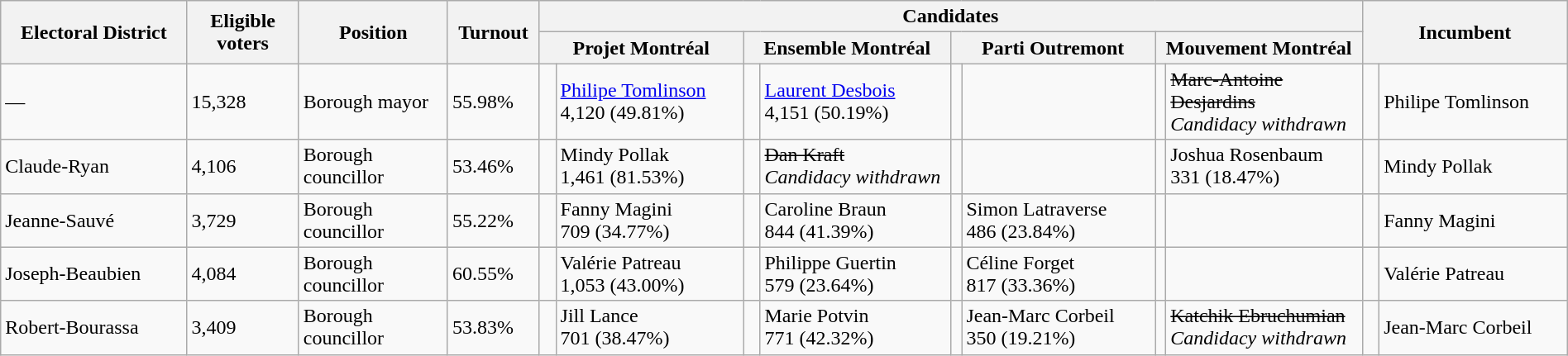<table class="wikitable" width="100%">
<tr>
<th width=10% rowspan=2>Electoral District</th>
<th width=6% rowspan=2>Eligible voters</th>
<th width=8% rowspan=2>Position</th>
<th width=4% rowspan=2>Turnout</th>
<th colspan=8>Candidates</th>
<th width=11% colspan=2 rowspan=2>Incumbent</th>
</tr>
<tr>
<th width=11% colspan=2 ><span>Projet Montréal</span></th>
<th width=11% colspan=2 ><span>Ensemble Montréal</span></th>
<th width=11% colspan=2 >Parti Outremont</th>
<th width=11% colspan=2 ><span>Mouvement Montréal</span></th>
</tr>
<tr>
<td>—</td>
<td>15,328</td>
<td>Borough mayor</td>
<td>55.98%</td>
<td></td>
<td><a href='#'>Philipe Tomlinson</a> <br> 4,120 (49.81%)</td>
<td> </td>
<td><a href='#'>Laurent Desbois</a> <br> 4,151 (50.19%)</td>
<td></td>
<td></td>
<td></td>
<td><s>Marc-Antoine Desjardins</s><br><em>Candidacy withdrawn</em></td>
<td> </td>
<td>Philipe Tomlinson</td>
</tr>
<tr>
<td>Claude-Ryan</td>
<td>4,106</td>
<td>Borough councillor</td>
<td>53.46%</td>
<td> </td>
<td>Mindy Pollak <br> 1,461 (81.53%)</td>
<td></td>
<td><s>Dan Kraft</s><br><em>Candidacy withdrawn</em></td>
<td></td>
<td></td>
<td></td>
<td>Joshua Rosenbaum <br> 331 (18.47%)</td>
<td> </td>
<td>Mindy Pollak</td>
</tr>
<tr>
<td>Jeanne-Sauvé</td>
<td>3,729</td>
<td>Borough councillor</td>
<td>55.22%</td>
<td></td>
<td>Fanny Magini <br> 709 (34.77%)</td>
<td> </td>
<td>Caroline Braun <br> 844 (41.39%)</td>
<td></td>
<td>Simon Latraverse <br> 486 (23.84%)</td>
<td></td>
<td></td>
<td> </td>
<td>Fanny Magini</td>
</tr>
<tr>
<td>Joseph-Beaubien</td>
<td>4,084</td>
<td>Borough councillor</td>
<td>60.55%</td>
<td> </td>
<td>Valérie Patreau <br> 1,053 (43.00%)</td>
<td></td>
<td>Philippe Guertin <br> 579 (23.64%)</td>
<td></td>
<td>Céline Forget <br> 817 (33.36%)</td>
<td></td>
<td></td>
<td> </td>
<td>Valérie Patreau</td>
</tr>
<tr>
<td>Robert-Bourassa</td>
<td>3,409</td>
<td>Borough councillor</td>
<td>53.83%</td>
<td></td>
<td>Jill Lance <br> 701 (38.47%)</td>
<td> </td>
<td>Marie Potvin <br> 771 (42.32%)</td>
<td></td>
<td>Jean-Marc Corbeil <br> 350 (19.21%)</td>
<td></td>
<td><s>Katchik Ebruchumian</s><br><em>Candidacy withdrawn</em></td>
<td> </td>
<td>Jean-Marc Corbeil</td>
</tr>
</table>
